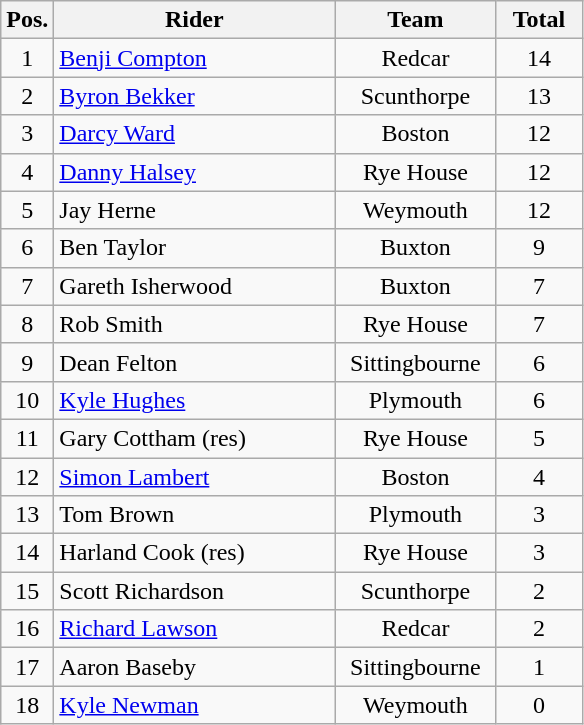<table class=wikitable>
<tr>
<th width=25px>Pos.</th>
<th width=180px>Rider</th>
<th width=100px>Team</th>
<th width=50px>Total</th>
</tr>
<tr align=center >
<td>1</td>
<td align=left><a href='#'>Benji Compton</a></td>
<td>Redcar</td>
<td>14</td>
</tr>
<tr align=center>
<td>2</td>
<td align=left><a href='#'>Byron Bekker</a></td>
<td>Scunthorpe</td>
<td>13</td>
</tr>
<tr align=center>
<td>3</td>
<td align=left><a href='#'>Darcy Ward</a></td>
<td>Boston</td>
<td>12</td>
</tr>
<tr align=center>
<td>4</td>
<td align=left><a href='#'>Danny Halsey</a></td>
<td>Rye House</td>
<td>12</td>
</tr>
<tr align=center>
<td>5</td>
<td align=left>Jay Herne</td>
<td>Weymouth</td>
<td>12</td>
</tr>
<tr align=center>
<td>6</td>
<td align=left>Ben Taylor</td>
<td>Buxton</td>
<td>9</td>
</tr>
<tr align=center>
<td>7</td>
<td align=left>Gareth Isherwood</td>
<td>Buxton</td>
<td>7</td>
</tr>
<tr align=center>
<td>8</td>
<td align=left>Rob Smith</td>
<td>Rye House</td>
<td>7</td>
</tr>
<tr align=center>
<td>9</td>
<td align=left>Dean Felton</td>
<td>Sittingbourne</td>
<td>6</td>
</tr>
<tr align=center>
<td>10</td>
<td align=left><a href='#'>Kyle Hughes</a></td>
<td>Plymouth</td>
<td>6</td>
</tr>
<tr align=center>
<td>11</td>
<td align=left>Gary Cottham (res)</td>
<td>Rye House</td>
<td>5</td>
</tr>
<tr align=center>
<td>12</td>
<td align=left><a href='#'>Simon Lambert</a></td>
<td>Boston</td>
<td>4</td>
</tr>
<tr align=center>
<td>13</td>
<td align=left>Tom Brown</td>
<td>Plymouth</td>
<td>3</td>
</tr>
<tr align=center>
<td>14</td>
<td align=left>Harland Cook (res)</td>
<td>Rye House</td>
<td>3</td>
</tr>
<tr align=center>
<td>15</td>
<td align=left>Scott Richardson</td>
<td>Scunthorpe</td>
<td>2</td>
</tr>
<tr align=center>
<td>16</td>
<td align=left><a href='#'>Richard Lawson</a></td>
<td>Redcar</td>
<td>2</td>
</tr>
<tr align=center>
<td>17</td>
<td align=left>Aaron Baseby</td>
<td>Sittingbourne</td>
<td>1</td>
</tr>
<tr align=center>
<td>18</td>
<td align=left><a href='#'>Kyle Newman</a></td>
<td>Weymouth</td>
<td>0</td>
</tr>
</table>
